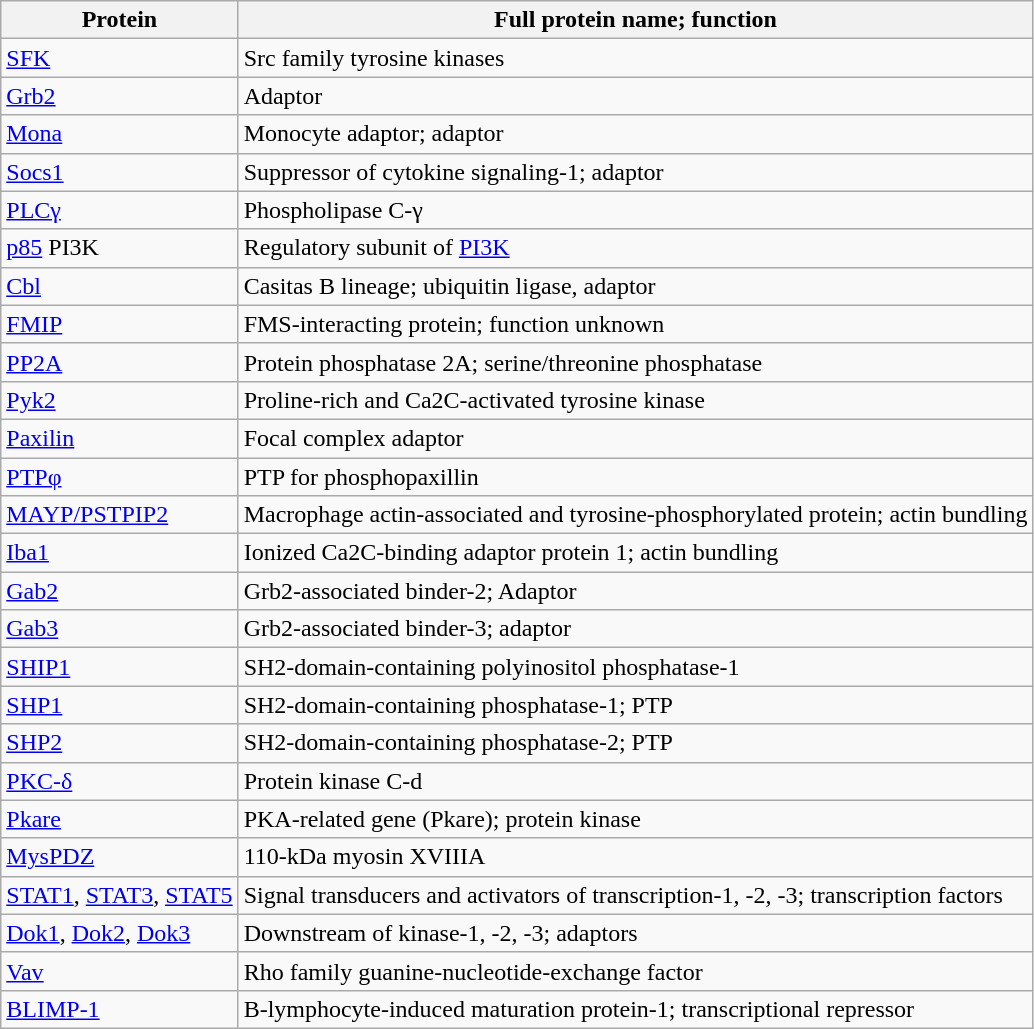<table class="wikitable">
<tr>
<th>Protein</th>
<th>Full protein name; function</th>
</tr>
<tr>
<td><a href='#'>SFK</a></td>
<td>Src family tyrosine kinases</td>
</tr>
<tr>
<td><a href='#'>Grb2</a></td>
<td>Adaptor</td>
</tr>
<tr>
<td><a href='#'>Mona</a></td>
<td>Monocyte adaptor; adaptor</td>
</tr>
<tr>
<td><a href='#'>Socs1</a></td>
<td>Suppressor of cytokine signaling-1; adaptor</td>
</tr>
<tr>
<td><a href='#'>PLCγ</a></td>
<td>Phospholipase C-γ</td>
</tr>
<tr>
<td><a href='#'>p85</a> PI3K</td>
<td>Regulatory subunit of <a href='#'>PI3K</a></td>
</tr>
<tr>
<td><a href='#'>Cbl</a></td>
<td>Casitas B lineage; ubiquitin ligase, adaptor</td>
</tr>
<tr>
<td><a href='#'>FMIP</a></td>
<td>FMS-interacting protein; function unknown</td>
</tr>
<tr>
<td><a href='#'>PP2A</a></td>
<td>Protein phosphatase 2A; serine/threonine phosphatase</td>
</tr>
<tr>
<td><a href='#'>Pyk2</a></td>
<td>Proline-rich and Ca2C-activated tyrosine kinase</td>
</tr>
<tr>
<td><a href='#'>Paxilin</a></td>
<td>Focal complex adaptor</td>
</tr>
<tr>
<td><a href='#'>PTPφ</a></td>
<td>PTP for phosphopaxillin</td>
</tr>
<tr>
<td><a href='#'>MAYP/PSTPIP2</a></td>
<td>Macrophage actin-associated and tyrosine-phosphorylated protein; actin bundling</td>
</tr>
<tr>
<td><a href='#'>Iba1</a></td>
<td>Ionized Ca2C-binding adaptor protein 1; actin bundling</td>
</tr>
<tr>
<td><a href='#'>Gab2</a></td>
<td>Grb2-associated binder-2; Adaptor</td>
</tr>
<tr>
<td><a href='#'>Gab3</a></td>
<td>Grb2-associated binder-3; adaptor</td>
</tr>
<tr>
<td><a href='#'>SHIP1</a></td>
<td>SH2-domain-containing polyinositol phosphatase-1</td>
</tr>
<tr>
<td><a href='#'>SHP1</a></td>
<td>SH2-domain-containing phosphatase-1; PTP</td>
</tr>
<tr>
<td><a href='#'>SHP2</a></td>
<td>SH2-domain-containing phosphatase-2; PTP</td>
</tr>
<tr>
<td><a href='#'>PKC-δ</a></td>
<td>Protein kinase C-d</td>
</tr>
<tr>
<td><a href='#'>Pkare</a></td>
<td>PKA-related gene (Pkare); protein kinase</td>
</tr>
<tr>
<td><a href='#'>MysPDZ</a></td>
<td>110-kDa myosin XVIIIA</td>
</tr>
<tr>
<td><a href='#'>STAT1</a>, <a href='#'>STAT3</a>, <a href='#'>STAT5</a></td>
<td>Signal transducers and activators of transcription-1, -2, -3; transcription factors</td>
</tr>
<tr>
<td><a href='#'>Dok1</a>, <a href='#'>Dok2</a>, <a href='#'>Dok3</a></td>
<td>Downstream of kinase-1, -2, -3; adaptors</td>
</tr>
<tr>
<td><a href='#'>Vav</a></td>
<td>Rho family guanine-nucleotide-exchange factor</td>
</tr>
<tr>
<td><a href='#'>BLIMP-1</a></td>
<td>B-lymphocyte-induced maturation protein-1; transcriptional repressor</td>
</tr>
</table>
